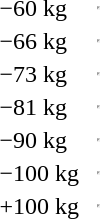<table>
<tr>
<td>−60 kg</td>
<td></td>
<td></td>
<td><hr></td>
</tr>
<tr>
<td>−66 kg</td>
<td></td>
<td></td>
<td><hr></td>
</tr>
<tr>
<td>−73 kg</td>
<td></td>
<td></td>
<td><hr></td>
</tr>
<tr>
<td>−81 kg</td>
<td></td>
<td></td>
<td><hr></td>
</tr>
<tr>
<td>−90 kg</td>
<td></td>
<td></td>
<td><hr></td>
</tr>
<tr>
<td>−100 kg</td>
<td></td>
<td></td>
<td><hr></td>
</tr>
<tr>
<td>+100 kg</td>
<td></td>
<td></td>
<td><hr></td>
</tr>
</table>
